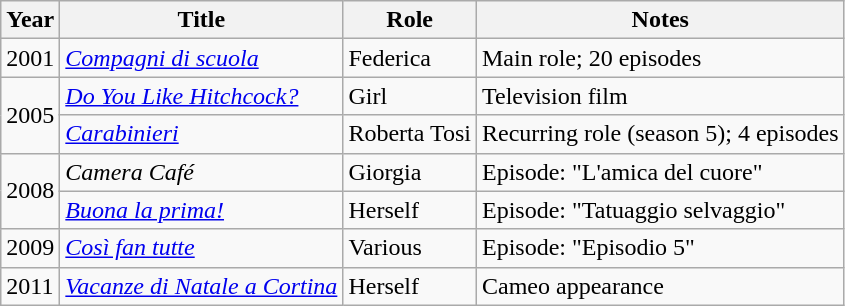<table class="wikitable">
<tr>
<th>Year</th>
<th>Title</th>
<th>Role</th>
<th>Notes</th>
</tr>
<tr>
<td>2001</td>
<td><em><a href='#'>Compagni di scuola</a></em></td>
<td>Federica</td>
<td>Main role; 20 episodes</td>
</tr>
<tr>
<td rowspan="2">2005</td>
<td><em><a href='#'>Do You Like Hitchcock?</a></em></td>
<td>Girl</td>
<td>Television film</td>
</tr>
<tr>
<td><em><a href='#'>Carabinieri</a></em></td>
<td>Roberta Tosi</td>
<td>Recurring role (season 5); 4 episodes</td>
</tr>
<tr>
<td rowspan="2">2008</td>
<td><em>Camera Café</em></td>
<td>Giorgia</td>
<td>Episode: "L'amica del cuore"</td>
</tr>
<tr>
<td><em><a href='#'>Buona la prima!</a></em></td>
<td>Herself</td>
<td>Episode: "Tatuaggio selvaggio"</td>
</tr>
<tr>
<td>2009</td>
<td><em><a href='#'>Così fan tutte</a></em></td>
<td>Various</td>
<td>Episode: "Episodio 5"</td>
</tr>
<tr>
<td>2011</td>
<td><em><a href='#'>Vacanze di Natale a Cortina</a></em></td>
<td>Herself</td>
<td>Cameo appearance</td>
</tr>
</table>
